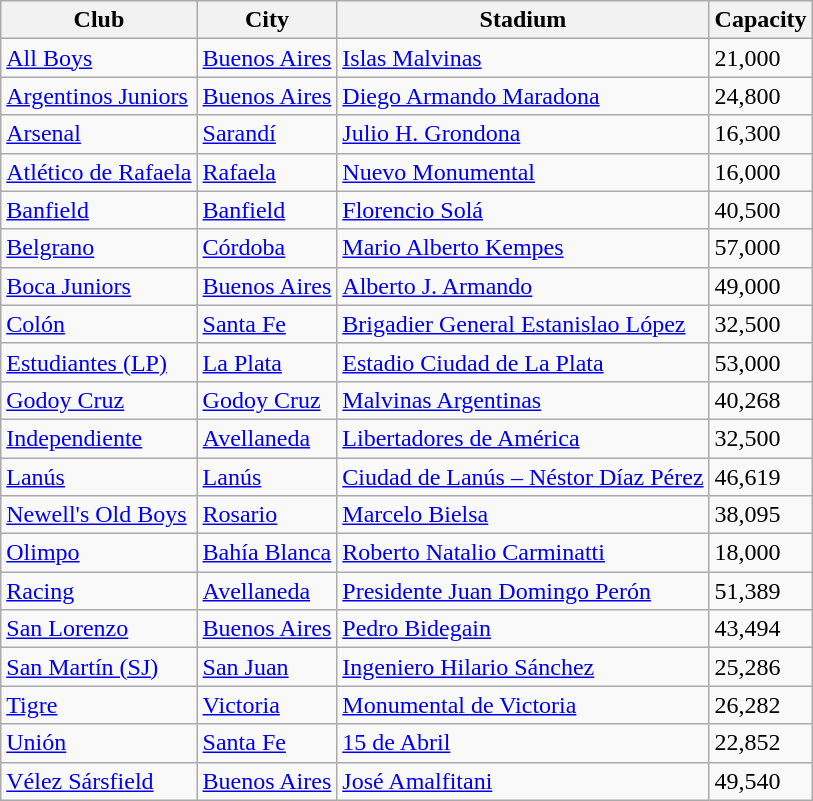<table class="wikitable sortable">
<tr>
<th>Club</th>
<th>City</th>
<th>Stadium</th>
<th>Capacity</th>
</tr>
<tr>
<td><a href='#'>All Boys</a></td>
<td><a href='#'>Buenos Aires</a></td>
<td><a href='#'>Islas Malvinas</a></td>
<td>21,000</td>
</tr>
<tr>
<td><a href='#'>Argentinos Juniors</a></td>
<td><a href='#'>Buenos Aires</a></td>
<td><a href='#'>Diego Armando Maradona</a></td>
<td>24,800</td>
</tr>
<tr>
<td><a href='#'>Arsenal</a></td>
<td><a href='#'>Sarandí</a></td>
<td><a href='#'>Julio H. Grondona</a></td>
<td>16,300</td>
</tr>
<tr>
<td><a href='#'>Atlético de Rafaela</a></td>
<td><a href='#'>Rafaela</a></td>
<td><a href='#'>Nuevo Monumental</a></td>
<td>16,000</td>
</tr>
<tr>
<td><a href='#'>Banfield</a></td>
<td><a href='#'>Banfield</a></td>
<td><a href='#'>Florencio Solá</a></td>
<td>40,500</td>
</tr>
<tr>
<td><a href='#'>Belgrano</a></td>
<td><a href='#'>Córdoba</a></td>
<td><a href='#'>Mario Alberto Kempes</a></td>
<td>57,000</td>
</tr>
<tr>
<td><a href='#'>Boca Juniors</a></td>
<td><a href='#'>Buenos Aires</a></td>
<td><a href='#'>Alberto J. Armando</a></td>
<td>49,000</td>
</tr>
<tr>
<td><a href='#'>Colón</a></td>
<td><a href='#'>Santa Fe</a></td>
<td><a href='#'>Brigadier General Estanislao López</a></td>
<td>32,500</td>
</tr>
<tr>
<td><a href='#'>Estudiantes (LP)</a></td>
<td><a href='#'>La Plata</a></td>
<td><a href='#'>Estadio Ciudad de La Plata</a></td>
<td>53,000</td>
</tr>
<tr>
<td><a href='#'>Godoy Cruz</a></td>
<td><a href='#'>Godoy Cruz</a></td>
<td><a href='#'>Malvinas Argentinas</a></td>
<td>40,268</td>
</tr>
<tr>
<td><a href='#'>Independiente</a></td>
<td><a href='#'>Avellaneda</a></td>
<td><a href='#'>Libertadores de América</a></td>
<td>32,500</td>
</tr>
<tr>
<td><a href='#'>Lanús</a></td>
<td><a href='#'>Lanús</a></td>
<td><a href='#'>Ciudad de Lanús – Néstor Díaz Pérez</a></td>
<td>46,619</td>
</tr>
<tr>
<td><a href='#'>Newell's Old Boys</a></td>
<td><a href='#'>Rosario</a></td>
<td><a href='#'>Marcelo Bielsa</a></td>
<td>38,095</td>
</tr>
<tr>
<td><a href='#'>Olimpo</a></td>
<td><a href='#'>Bahía Blanca</a></td>
<td><a href='#'>Roberto Natalio Carminatti</a></td>
<td>18,000</td>
</tr>
<tr>
<td><a href='#'>Racing</a></td>
<td><a href='#'>Avellaneda</a></td>
<td><a href='#'>Presidente Juan Domingo Perón</a></td>
<td>51,389</td>
</tr>
<tr>
<td><a href='#'>San Lorenzo</a></td>
<td><a href='#'>Buenos Aires</a></td>
<td><a href='#'>Pedro Bidegain</a></td>
<td>43,494</td>
</tr>
<tr>
<td><a href='#'>San Martín (SJ)</a></td>
<td><a href='#'>San Juan</a></td>
<td><a href='#'>Ingeniero Hilario Sánchez</a></td>
<td>25,286</td>
</tr>
<tr>
<td><a href='#'>Tigre</a></td>
<td><a href='#'>Victoria</a></td>
<td><a href='#'>Monumental de Victoria</a></td>
<td>26,282</td>
</tr>
<tr>
<td><a href='#'>Unión</a></td>
<td><a href='#'>Santa Fe</a></td>
<td><a href='#'>15 de Abril</a></td>
<td>22,852</td>
</tr>
<tr>
<td><a href='#'>Vélez Sársfield</a></td>
<td><a href='#'>Buenos Aires</a></td>
<td><a href='#'>José Amalfitani</a></td>
<td>49,540</td>
</tr>
</table>
